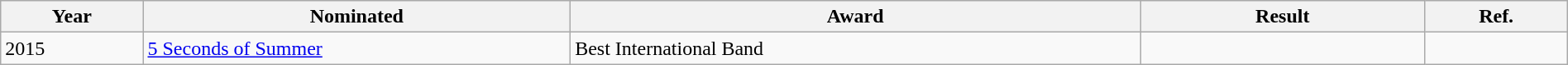<table class="wikitable" style="width:100%;">
<tr>
<th width=5%>Year</th>
<th style="width:15%;">Nominated</th>
<th style="width:20%;">Award</th>
<th style="width:10%;">Result</th>
<th style="width:5%;">Ref.</th>
</tr>
<tr>
<td>2015</td>
<td><a href='#'>5 Seconds of Summer</a></td>
<td>Best International Band</td>
<td></td>
<td></td>
</tr>
</table>
